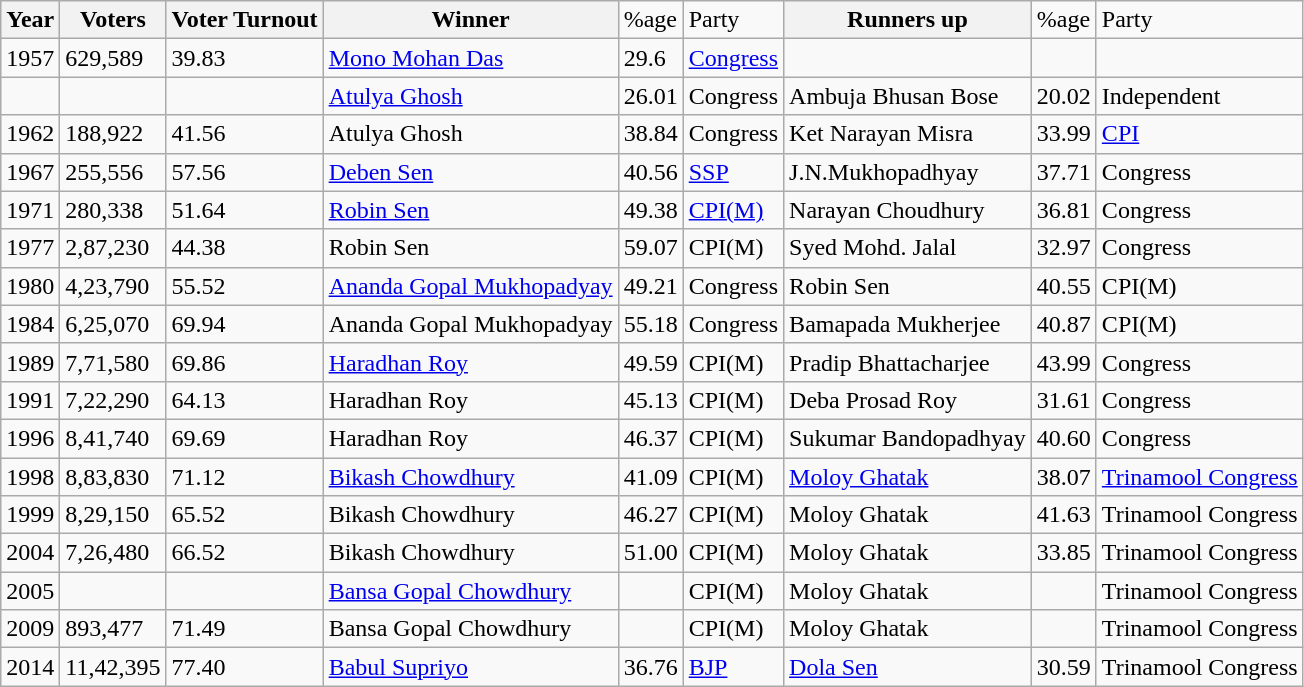<table class="wikitable">
<tr>
<th>Year</th>
<th>Voters</th>
<th>Voter Turnout</th>
<th>Winner</th>
<td>%age</td>
<td>Party</td>
<th>Runners up</th>
<td>%age</td>
<td>Party</td>
</tr>
<tr>
<td>1957</td>
<td>629,589</td>
<td>39.83</td>
<td><a href='#'>Mono Mohan Das</a></td>
<td>29.6</td>
<td><a href='#'>Congress</a></td>
<td></td>
<td></td>
<td></td>
</tr>
<tr>
<td></td>
<td></td>
<td></td>
<td><a href='#'>Atulya Ghosh</a></td>
<td>26.01</td>
<td>Congress</td>
<td>Ambuja Bhusan Bose</td>
<td>20.02</td>
<td>Independent</td>
</tr>
<tr>
<td>1962</td>
<td>188,922</td>
<td>41.56</td>
<td>Atulya Ghosh</td>
<td>38.84</td>
<td>Congress</td>
<td>Ket Narayan Misra</td>
<td>33.99</td>
<td><a href='#'>CPI</a></td>
</tr>
<tr>
<td>1967</td>
<td>255,556</td>
<td>57.56</td>
<td><a href='#'>Deben Sen</a></td>
<td>40.56</td>
<td><a href='#'>SSP</a></td>
<td>J.N.Mukhopadhyay</td>
<td>37.71</td>
<td>Congress</td>
</tr>
<tr>
<td>1971</td>
<td>280,338</td>
<td>51.64</td>
<td><a href='#'>Robin Sen</a></td>
<td>49.38</td>
<td><a href='#'>CPI(M)</a></td>
<td>Narayan Choudhury</td>
<td>36.81</td>
<td>Congress</td>
</tr>
<tr>
<td>1977</td>
<td>2,87,230</td>
<td>44.38</td>
<td>Robin Sen</td>
<td>59.07</td>
<td>CPI(M)</td>
<td>Syed Mohd. Jalal</td>
<td>32.97</td>
<td>Congress</td>
</tr>
<tr>
<td>1980</td>
<td>4,23,790</td>
<td>55.52</td>
<td><a href='#'>Ananda Gopal Mukhopadyay</a></td>
<td>49.21</td>
<td>Congress</td>
<td>Robin Sen</td>
<td>40.55</td>
<td>CPI(M)</td>
</tr>
<tr>
<td>1984</td>
<td>6,25,070</td>
<td>69.94</td>
<td>Ananda Gopal Mukhopadyay</td>
<td>55.18</td>
<td>Congress</td>
<td>Bamapada Mukherjee</td>
<td>40.87</td>
<td>CPI(M)</td>
</tr>
<tr>
<td>1989</td>
<td>7,71,580</td>
<td>69.86</td>
<td><a href='#'>Haradhan Roy</a></td>
<td>49.59</td>
<td>CPI(M)</td>
<td>Pradip Bhattacharjee</td>
<td>43.99</td>
<td>Congress</td>
</tr>
<tr>
<td>1991</td>
<td>7,22,290</td>
<td>64.13</td>
<td>Haradhan Roy</td>
<td>45.13</td>
<td>CPI(M)</td>
<td>Deba Prosad Roy</td>
<td>31.61</td>
<td>Congress</td>
</tr>
<tr>
<td>1996</td>
<td>8,41,740</td>
<td>69.69</td>
<td>Haradhan Roy</td>
<td>46.37</td>
<td>CPI(M)</td>
<td>Sukumar Bandopadhyay</td>
<td>40.60</td>
<td>Congress</td>
</tr>
<tr>
<td>1998</td>
<td>8,83,830</td>
<td>71.12</td>
<td><a href='#'>Bikash Chowdhury</a></td>
<td>41.09</td>
<td>CPI(M)</td>
<td><a href='#'>Moloy Ghatak</a></td>
<td>38.07</td>
<td><a href='#'>Trinamool Congress</a></td>
</tr>
<tr>
<td>1999</td>
<td>8,29,150</td>
<td>65.52</td>
<td>Bikash Chowdhury</td>
<td>46.27</td>
<td>CPI(M)</td>
<td>Moloy Ghatak</td>
<td>41.63</td>
<td>Trinamool Congress</td>
</tr>
<tr>
<td>2004</td>
<td>7,26,480</td>
<td>66.52</td>
<td>Bikash Chowdhury</td>
<td>51.00</td>
<td>CPI(M)</td>
<td>Moloy Ghatak</td>
<td>33.85</td>
<td>Trinamool Congress</td>
</tr>
<tr>
<td>2005</td>
<td></td>
<td></td>
<td><a href='#'>Bansa Gopal Chowdhury</a></td>
<td></td>
<td>CPI(M)</td>
<td>Moloy Ghatak</td>
<td></td>
<td>Trinamool Congress</td>
</tr>
<tr>
<td>2009</td>
<td>893,477</td>
<td>71.49</td>
<td>Bansa Gopal Chowdhury</td>
<td></td>
<td>CPI(M)</td>
<td>Moloy Ghatak</td>
<td></td>
<td>Trinamool Congress</td>
</tr>
<tr>
<td>2014</td>
<td>11,42,395</td>
<td>77.40</td>
<td><a href='#'>Babul Supriyo</a></td>
<td>36.76</td>
<td><a href='#'>BJP</a></td>
<td><a href='#'>Dola Sen</a></td>
<td>30.59</td>
<td>Trinamool Congress</td>
</tr>
</table>
